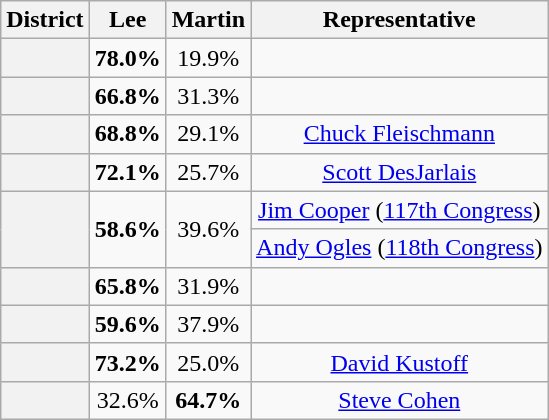<table class="wikitable sortable">
<tr>
<th>District</th>
<th>Lee</th>
<th>Martin</th>
<th>Representative</th>
</tr>
<tr align="center">
<th></th>
<td><strong>78.0%</strong></td>
<td>19.9%</td>
<td></td>
</tr>
<tr align="center">
<th></th>
<td><strong>66.8%</strong></td>
<td>31.3%</td>
<td></td>
</tr>
<tr align="center">
<th></th>
<td><strong>68.8%</strong></td>
<td>29.1%</td>
<td><a href='#'>Chuck Fleischmann</a></td>
</tr>
<tr align="center">
<th></th>
<td><strong>72.1%</strong></td>
<td>25.7%</td>
<td><a href='#'>Scott DesJarlais</a></td>
</tr>
<tr align=center>
<th rowspan=2 ></th>
<td rowspan=2><strong>58.6%</strong></td>
<td rowspan=2>39.6%</td>
<td><a href='#'>Jim Cooper</a> (<a href='#'>117th Congress</a>)</td>
</tr>
<tr align=center>
<td><a href='#'>Andy Ogles</a>  (<a href='#'>118th Congress</a>)</td>
</tr>
<tr align="center">
<th></th>
<td><strong>65.8%</strong></td>
<td>31.9%</td>
<td></td>
</tr>
<tr align="center">
<th></th>
<td><strong>59.6%</strong></td>
<td>37.9%</td>
<td></td>
</tr>
<tr align="center">
<th></th>
<td><strong>73.2%</strong></td>
<td>25.0%</td>
<td><a href='#'>David Kustoff</a></td>
</tr>
<tr align="center">
<th></th>
<td>32.6%</td>
<td><strong>64.7%</strong></td>
<td><a href='#'>Steve Cohen</a></td>
</tr>
</table>
